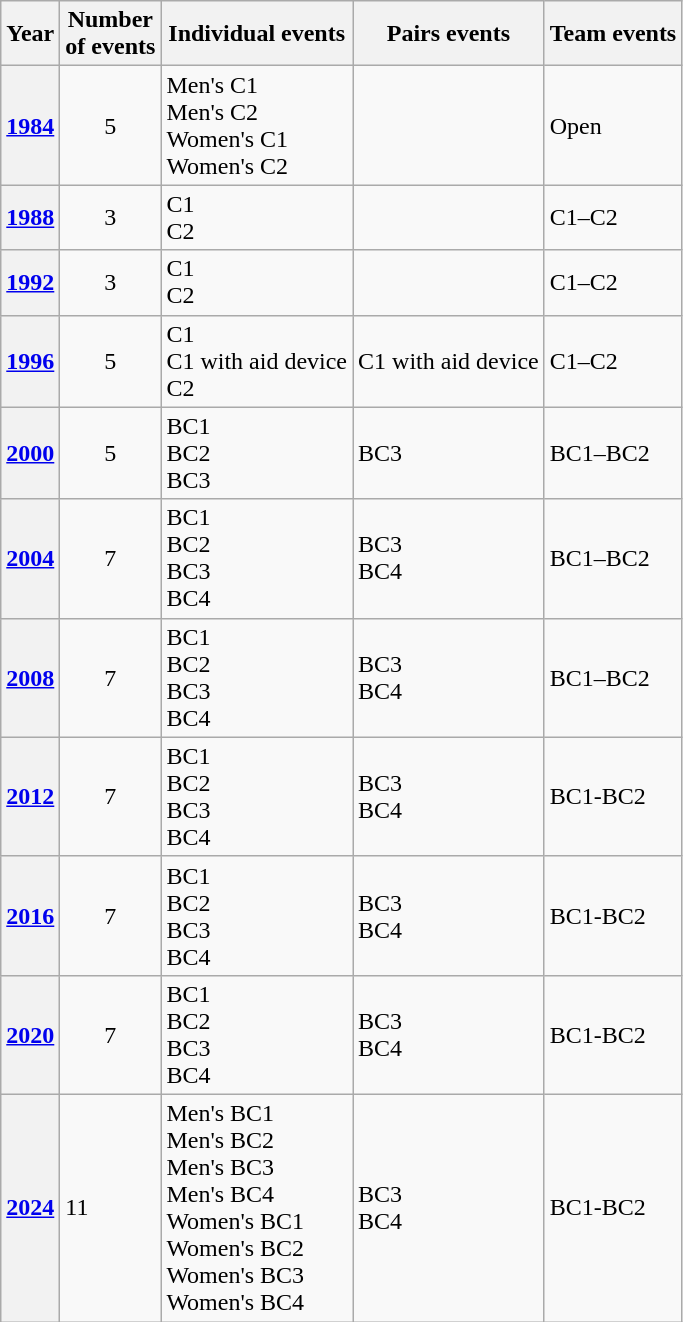<table class="wikitable" border="1">
<tr>
<th>Year</th>
<th>Number<br> of events</th>
<th>Individual events</th>
<th>Pairs events</th>
<th>Team events</th>
</tr>
<tr>
<th><a href='#'>1984</a></th>
<td align="center">5</td>
<td>Men's C1<br>Men's C2<br>Women's C1<br>Women's C2</td>
<td></td>
<td>Open</td>
</tr>
<tr>
<th><a href='#'>1988</a></th>
<td align="center">3</td>
<td>C1<br>C2</td>
<td></td>
<td>C1–C2</td>
</tr>
<tr>
<th><a href='#'>1992</a></th>
<td align="center">3</td>
<td>C1<br>C2</td>
<td></td>
<td>C1–C2</td>
</tr>
<tr>
<th><a href='#'>1996</a></th>
<td align="center">5</td>
<td>C1<br>C1 with aid device<br>C2</td>
<td>C1 with aid device</td>
<td>C1–C2</td>
</tr>
<tr>
<th><a href='#'>2000</a></th>
<td align="center">5</td>
<td>BC1<br>BC2<br>BC3</td>
<td>BC3</td>
<td>BC1–BC2</td>
</tr>
<tr>
<th><a href='#'>2004</a></th>
<td align="center">7</td>
<td>BC1<br>BC2<br>BC3<br>BC4</td>
<td>BC3<br>BC4</td>
<td>BC1–BC2</td>
</tr>
<tr>
<th><a href='#'>2008</a></th>
<td align="center">7</td>
<td>BC1<br>BC2<br>BC3<br>BC4</td>
<td>BC3<br>BC4</td>
<td>BC1–BC2</td>
</tr>
<tr>
<th><a href='#'>2012</a></th>
<td align="center">7</td>
<td>BC1<br>BC2<br>BC3<br>BC4</td>
<td>BC3<br>BC4</td>
<td>BC1-BC2</td>
</tr>
<tr>
<th><a href='#'>2016</a></th>
<td align="center">7</td>
<td>BC1<br>BC2<br>BC3<br>BC4</td>
<td>BC3<br>BC4</td>
<td>BC1-BC2</td>
</tr>
<tr>
<th><a href='#'>2020</a></th>
<td align="center">7</td>
<td>BC1<br>BC2<br>BC3<br>BC4</td>
<td>BC3<br>BC4</td>
<td>BC1-BC2</td>
</tr>
<tr>
<th><a href='#'>2024</a></th>
<td>11</td>
<td>Men's BC1<br>Men's BC2<br>Men's BC3<br>Men's BC4<br>Women's BC1<br>Women's BC2<br>Women's BC3<br>Women's BC4</td>
<td>BC3<br>BC4</td>
<td>BC1-BC2</td>
</tr>
</table>
